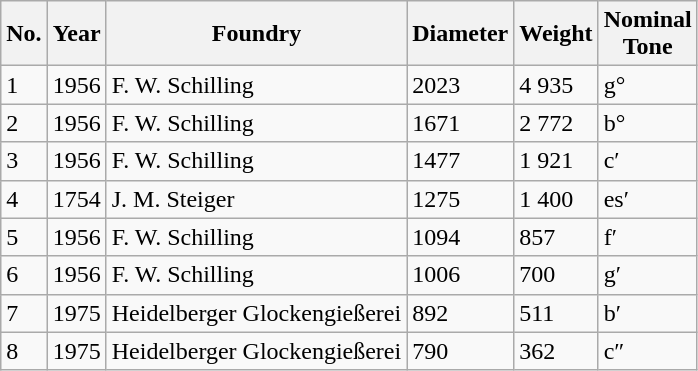<table class="wikitable">
<tr>
<th>No.</th>
<th>Year</th>
<th>Foundry</th>
<th>Diameter<br></th>
<th>Weight<br></th>
<th>Nominal<br>Tone</th>
</tr>
<tr ---->
<td>1</td>
<td>1956</td>
<td>F. W. Schilling</td>
<td>2023</td>
<td>4 935</td>
<td>g°</td>
</tr>
<tr ---->
<td>2</td>
<td>1956</td>
<td>F. W. Schilling</td>
<td>1671</td>
<td>2 772</td>
<td>b°</td>
</tr>
<tr ---->
<td>3</td>
<td>1956</td>
<td>F. W. Schilling</td>
<td>1477</td>
<td>1 921</td>
<td>c′</td>
</tr>
<tr ---->
<td>4</td>
<td>1754</td>
<td>J. M. Steiger</td>
<td>1275</td>
<td>1 400</td>
<td>es′</td>
</tr>
<tr ---->
<td>5</td>
<td>1956</td>
<td>F. W. Schilling</td>
<td>1094</td>
<td>857</td>
<td>f′</td>
</tr>
<tr ---->
<td>6</td>
<td>1956</td>
<td>F. W. Schilling</td>
<td>1006</td>
<td>700</td>
<td>g′</td>
</tr>
<tr ---->
<td>7</td>
<td>1975</td>
<td>Heidelberger Glockengießerei</td>
<td>892</td>
<td>511</td>
<td>b′</td>
</tr>
<tr ---->
<td>8</td>
<td>1975</td>
<td>Heidelberger Glockengießerei</td>
<td>790</td>
<td>362</td>
<td>c″</td>
</tr>
</table>
